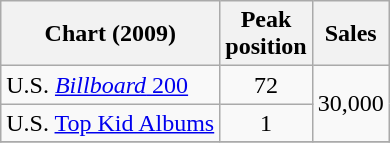<table class="wikitable">
<tr>
<th>Chart (2009)</th>
<th>Peak<br>position</th>
<th>Sales</th>
</tr>
<tr>
<td>U.S. <a href='#'><em>Billboard</em> 200</a></td>
<td align="center">72</td>
<td align="left" rowspan=2>30,000</td>
</tr>
<tr>
<td>U.S. <a href='#'>Top Kid Albums</a></td>
<td align="center">1</td>
</tr>
<tr>
</tr>
</table>
